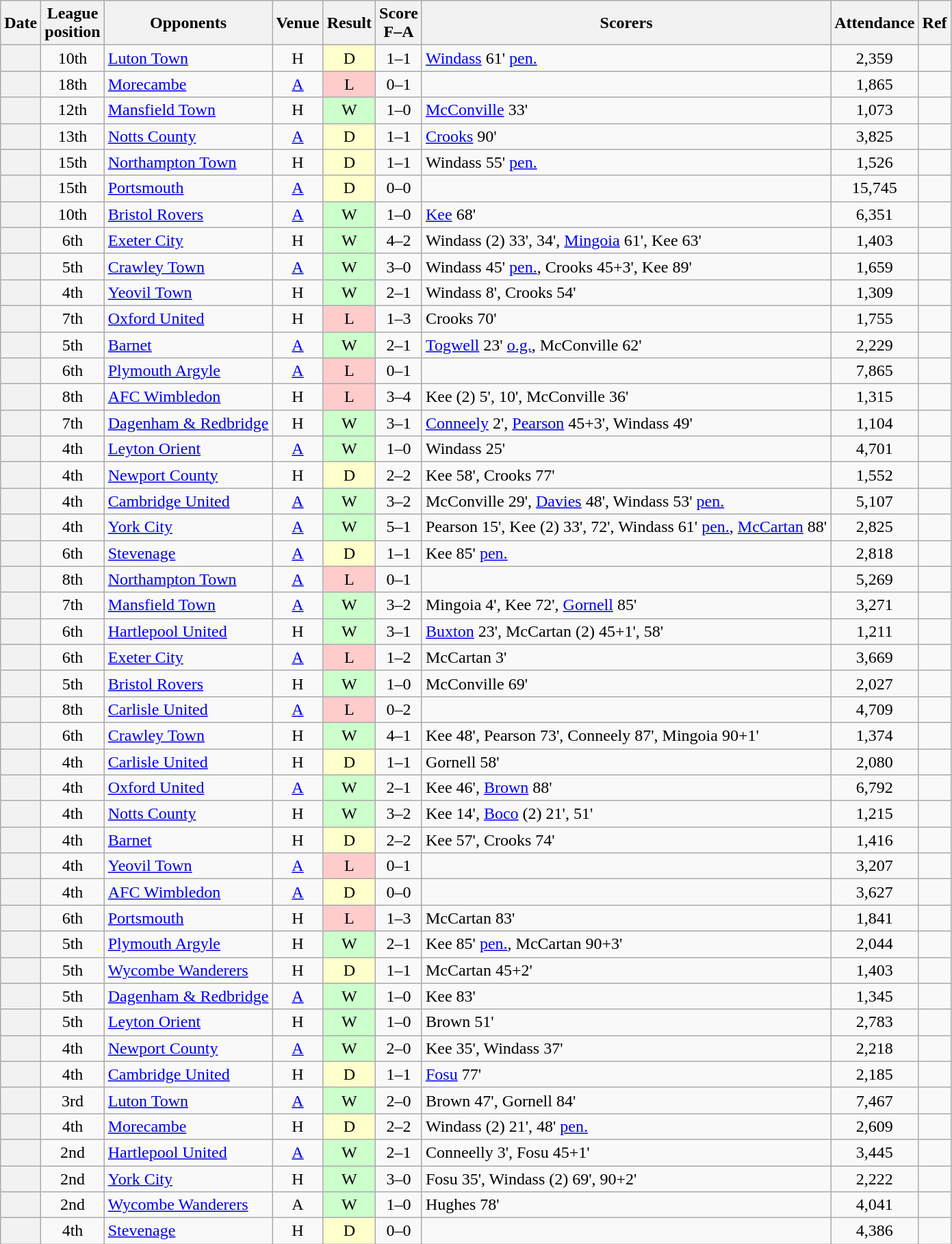<table class="wikitable plainrowheaders sortable" style="text-align:center">
<tr>
<th scope="col">Date</th>
<th scope="col">League<br>position</th>
<th scope="col">Opponents</th>
<th scope="col">Venue</th>
<th scope="col">Result</th>
<th scope="col">Score<br>F–A</th>
<th scope="col" class="unsortable">Scorers</th>
<th scope="col">Attendance</th>
<th scope="col" class="unsortable">Ref</th>
</tr>
<tr>
<th scope="row"></th>
<td>10th</td>
<td align="left"><a href='#'>Luton Town</a></td>
<td>H</td>
<td bgcolor="#ffffcc">D</td>
<td>1–1</td>
<td align="left"><a href='#'>Windass</a> 61' <a href='#'>pen.</a></td>
<td>2,359</td>
<td></td>
</tr>
<tr>
<th scope="row"></th>
<td>18th</td>
<td align="left"><a href='#'>Morecambe</a></td>
<td><a href='#'>A</a></td>
<td bgcolor="#ffcccc">L</td>
<td>0–1</td>
<td align="left"></td>
<td>1,865</td>
<td></td>
</tr>
<tr>
<th scope="row"></th>
<td>12th</td>
<td align="left"><a href='#'>Mansfield Town</a></td>
<td>H</td>
<td bgcolor="#ccffcc">W</td>
<td>1–0</td>
<td align="left"><a href='#'>McConville</a> 33'</td>
<td>1,073</td>
<td></td>
</tr>
<tr>
<th scope="row"></th>
<td>13th</td>
<td align="left"><a href='#'>Notts County</a></td>
<td><a href='#'>A</a></td>
<td bgcolor="#ffffcc">D</td>
<td>1–1</td>
<td align="left"><a href='#'>Crooks</a> 90'</td>
<td>3,825</td>
<td></td>
</tr>
<tr>
<th scope="row"></th>
<td>15th</td>
<td align="left"><a href='#'>Northampton Town</a></td>
<td>H</td>
<td bgcolor="#ffffcc">D</td>
<td>1–1</td>
<td align="left">Windass 55' <a href='#'>pen.</a></td>
<td>1,526</td>
<td></td>
</tr>
<tr>
<th scope="row"></th>
<td>15th</td>
<td align="left"><a href='#'>Portsmouth</a></td>
<td><a href='#'>A</a></td>
<td bgcolor="#ffffcc">D</td>
<td>0–0</td>
<td align="left"></td>
<td>15,745</td>
<td></td>
</tr>
<tr>
<th scope="row"></th>
<td>10th</td>
<td align="left"><a href='#'>Bristol Rovers</a></td>
<td><a href='#'>A</a></td>
<td bgcolor="#ccffcc">W</td>
<td>1–0</td>
<td align="left"><a href='#'>Kee</a> 68'</td>
<td>6,351</td>
<td></td>
</tr>
<tr>
<th scope="row"></th>
<td>6th</td>
<td align="left"><a href='#'>Exeter City</a></td>
<td>H</td>
<td bgcolor="#ccffcc">W</td>
<td>4–2</td>
<td align="left">Windass (2) 33', 34', <a href='#'>Mingoia</a> 61', Kee 63'</td>
<td>1,403</td>
<td></td>
</tr>
<tr>
<th scope="row"></th>
<td>5th</td>
<td align="left"><a href='#'>Crawley Town</a></td>
<td><a href='#'>A</a></td>
<td bgcolor="#ccffcc">W</td>
<td>3–0</td>
<td align="left">Windass 45' <a href='#'>pen.</a>, Crooks 45+3', Kee 89'</td>
<td>1,659</td>
<td></td>
</tr>
<tr>
<th scope="row"></th>
<td>4th</td>
<td align="left"><a href='#'>Yeovil Town</a></td>
<td>H</td>
<td bgcolor="#ccffcc">W</td>
<td>2–1</td>
<td align="left">Windass 8', Crooks 54'</td>
<td>1,309</td>
<td></td>
</tr>
<tr>
<th scope="row"></th>
<td>7th</td>
<td align="left"><a href='#'>Oxford United</a></td>
<td>H</td>
<td bgcolor="#ffcccc">L</td>
<td>1–3</td>
<td align="left">Crooks 70'</td>
<td>1,755</td>
<td></td>
</tr>
<tr>
<th scope="row"></th>
<td>5th</td>
<td align="left"><a href='#'>Barnet</a></td>
<td><a href='#'>A</a></td>
<td bgcolor="#ccffcc">W</td>
<td>2–1</td>
<td align="left"><a href='#'>Togwell</a> 23' <a href='#'>o.g.</a>, McConville 62'</td>
<td>2,229</td>
<td></td>
</tr>
<tr>
<th scope="row"></th>
<td>6th</td>
<td align="left"><a href='#'>Plymouth Argyle</a></td>
<td><a href='#'>A</a></td>
<td bgcolor="#ffcccc">L</td>
<td>0–1</td>
<td align="left"></td>
<td>7,865</td>
<td></td>
</tr>
<tr>
<th scope="row"></th>
<td>8th</td>
<td align="left"><a href='#'>AFC Wimbledon</a></td>
<td>H</td>
<td bgcolor="#ffcccc">L</td>
<td>3–4</td>
<td align="left">Kee (2) 5', 10', McConville 36'</td>
<td>1,315</td>
<td></td>
</tr>
<tr>
<th scope="row"></th>
<td>7th</td>
<td align="left"><a href='#'>Dagenham & Redbridge</a></td>
<td>H</td>
<td bgcolor="#ccffcc">W</td>
<td>3–1</td>
<td align="left"><a href='#'>Conneely</a> 2', <a href='#'>Pearson</a> 45+3', Windass 49'</td>
<td>1,104</td>
<td></td>
</tr>
<tr>
<th scope="row"></th>
<td>4th</td>
<td align="left"><a href='#'>Leyton Orient</a></td>
<td><a href='#'>A</a></td>
<td bgcolor="#ccffcc">W</td>
<td>1–0</td>
<td align="left">Windass 25'</td>
<td>4,701</td>
<td></td>
</tr>
<tr>
<th scope="row"></th>
<td>4th</td>
<td align="left"><a href='#'>Newport County</a></td>
<td>H</td>
<td bgcolor="#ffffcc">D</td>
<td>2–2</td>
<td align="left">Kee 58', Crooks 77'</td>
<td>1,552</td>
<td></td>
</tr>
<tr>
<th scope="row"></th>
<td>4th</td>
<td align="left"><a href='#'>Cambridge United</a></td>
<td><a href='#'>A</a></td>
<td bgcolor="#ccffcc">W</td>
<td>3–2</td>
<td align="left">McConville 29', <a href='#'>Davies</a> 48', Windass 53' <a href='#'>pen.</a></td>
<td>5,107</td>
<td></td>
</tr>
<tr>
<th scope="row"></th>
<td>4th</td>
<td align="left"><a href='#'>York City</a></td>
<td><a href='#'>A</a></td>
<td bgcolor="#ccffcc">W</td>
<td>5–1</td>
<td align="left">Pearson 15', Kee (2) 33', 72', Windass 61' <a href='#'>pen.</a>, <a href='#'>McCartan</a> 88'</td>
<td>2,825</td>
<td></td>
</tr>
<tr>
<th scope="row"></th>
<td>6th</td>
<td align="left"><a href='#'>Stevenage</a></td>
<td><a href='#'>A</a></td>
<td bgcolor="#ffffcc">D</td>
<td>1–1</td>
<td align="left">Kee 85' <a href='#'>pen.</a></td>
<td>2,818</td>
<td></td>
</tr>
<tr>
<th scope="row"></th>
<td>8th</td>
<td align="left"><a href='#'>Northampton Town</a></td>
<td><a href='#'>A</a></td>
<td bgcolor="#ffcccc">L</td>
<td>0–1</td>
<td align="left"></td>
<td>5,269</td>
<td></td>
</tr>
<tr>
<th scope="row"></th>
<td>7th</td>
<td align="left"><a href='#'>Mansfield Town</a></td>
<td><a href='#'>A</a></td>
<td bgcolor="#ccffcc">W</td>
<td>3–2</td>
<td align="left">Mingoia 4', Kee 72', <a href='#'>Gornell</a> 85'</td>
<td>3,271</td>
<td></td>
</tr>
<tr>
<th scope="row"></th>
<td>6th</td>
<td align="left"><a href='#'>Hartlepool United</a></td>
<td>H</td>
<td bgcolor="#ccffcc">W</td>
<td>3–1</td>
<td align="left"><a href='#'>Buxton</a> 23', McCartan (2) 45+1', 58'</td>
<td>1,211</td>
<td></td>
</tr>
<tr>
<th scope="row"></th>
<td>6th</td>
<td align="left"><a href='#'>Exeter City</a></td>
<td><a href='#'>A</a></td>
<td bgcolor="#ffcccc">L</td>
<td>1–2</td>
<td align="left">McCartan 3'</td>
<td>3,669</td>
<td></td>
</tr>
<tr>
<th scope="row"></th>
<td>5th</td>
<td align="left"><a href='#'>Bristol Rovers</a></td>
<td>H</td>
<td bgcolor="#ccffcc">W</td>
<td>1–0</td>
<td align="left">McConville 69'</td>
<td>2,027</td>
<td></td>
</tr>
<tr>
<th scope="row"></th>
<td>8th</td>
<td align="left"><a href='#'>Carlisle United</a></td>
<td><a href='#'>A</a></td>
<td bgcolor="#ffcccc">L</td>
<td>0–2</td>
<td align="left"></td>
<td>4,709</td>
<td></td>
</tr>
<tr>
<th scope="row"></th>
<td>6th</td>
<td align="left"><a href='#'>Crawley Town</a></td>
<td>H</td>
<td bgcolor="#ccffcc">W</td>
<td>4–1</td>
<td align="left">Kee 48', Pearson 73', Conneely 87', Mingoia 90+1'</td>
<td>1,374</td>
<td></td>
</tr>
<tr>
<th scope="row"></th>
<td>4th</td>
<td align="left"><a href='#'>Carlisle United</a></td>
<td>H</td>
<td bgcolor="#ffffcc">D</td>
<td>1–1</td>
<td align="left">Gornell 58'</td>
<td>2,080</td>
<td></td>
</tr>
<tr>
<th scope="row"></th>
<td>4th</td>
<td align="left"><a href='#'>Oxford United</a></td>
<td><a href='#'>A</a></td>
<td bgcolor="#ccffcc">W</td>
<td>2–1</td>
<td align="left">Kee 46', <a href='#'>Brown</a> 88'</td>
<td>6,792</td>
<td></td>
</tr>
<tr>
<th scope="row"></th>
<td>4th</td>
<td align="left"><a href='#'>Notts County</a></td>
<td>H</td>
<td bgcolor="#ccffcc">W</td>
<td>3–2</td>
<td align="left">Kee 14', <a href='#'>Boco</a> (2) 21', 51'</td>
<td>1,215</td>
<td></td>
</tr>
<tr>
<th scope="row"></th>
<td>4th</td>
<td align="left"><a href='#'>Barnet</a></td>
<td>H</td>
<td bgcolor="#ffffcc">D</td>
<td>2–2</td>
<td align="left">Kee 57', Crooks 74'</td>
<td>1,416</td>
<td></td>
</tr>
<tr>
<th scope="row"></th>
<td>4th</td>
<td align="left"><a href='#'>Yeovil Town</a></td>
<td><a href='#'>A</a></td>
<td bgcolor="#ffcccc">L</td>
<td>0–1</td>
<td align="left"></td>
<td>3,207</td>
<td></td>
</tr>
<tr>
<th scope="row"></th>
<td>4th</td>
<td align="left"><a href='#'>AFC Wimbledon</a></td>
<td><a href='#'>A</a></td>
<td bgcolor="#ffffcc">D</td>
<td>0–0</td>
<td align="left"></td>
<td>3,627</td>
<td></td>
</tr>
<tr>
<th scope="row"></th>
<td>6th</td>
<td align="left"><a href='#'>Portsmouth</a></td>
<td>H</td>
<td bgcolor="#ffcccc">L</td>
<td>1–3</td>
<td align="left">McCartan 83'</td>
<td>1,841</td>
<td></td>
</tr>
<tr>
<th scope="row"></th>
<td>5th</td>
<td align="left"><a href='#'>Plymouth Argyle</a></td>
<td>H</td>
<td bgcolor="#ccffcc">W</td>
<td>2–1</td>
<td align="left">Kee 85' <a href='#'>pen.</a>, McCartan 90+3'</td>
<td>2,044</td>
<td></td>
</tr>
<tr>
<th scope="row"></th>
<td>5th</td>
<td align="left"><a href='#'>Wycombe Wanderers</a></td>
<td>H</td>
<td bgcolor="#ffffcc">D</td>
<td>1–1</td>
<td align="left">McCartan 45+2'</td>
<td>1,403</td>
<td></td>
</tr>
<tr>
<th scope="row"></th>
<td>5th</td>
<td align="left"><a href='#'>Dagenham & Redbridge</a></td>
<td><a href='#'>A</a></td>
<td bgcolor="#ccffcc">W</td>
<td>1–0</td>
<td align="left">Kee 83'</td>
<td>1,345</td>
<td></td>
</tr>
<tr>
<th scope="row"></th>
<td>5th</td>
<td align="left"><a href='#'>Leyton Orient</a></td>
<td>H</td>
<td bgcolor="#ccffcc">W</td>
<td>1–0</td>
<td align="left">Brown 51'</td>
<td>2,783</td>
<td></td>
</tr>
<tr>
<th scope="row"></th>
<td>4th</td>
<td align="left"><a href='#'>Newport County</a></td>
<td><a href='#'>A</a></td>
<td bgcolor="#ccffcc">W</td>
<td>2–0</td>
<td align="left">Kee 35', Windass 37'</td>
<td>2,218</td>
<td></td>
</tr>
<tr>
<th scope="row"></th>
<td>4th</td>
<td align="left"><a href='#'>Cambridge United</a></td>
<td>H</td>
<td bgcolor="#ffffcc">D</td>
<td>1–1</td>
<td align="left"><a href='#'>Fosu</a> 77'</td>
<td>2,185</td>
<td></td>
</tr>
<tr>
<th scope="row"></th>
<td>3rd</td>
<td align="left"><a href='#'>Luton Town</a></td>
<td><a href='#'>A</a></td>
<td bgcolor="#ccffcc">W</td>
<td>2–0</td>
<td align="left">Brown 47', Gornell 84'</td>
<td>7,467</td>
<td></td>
</tr>
<tr>
<th scope="row"></th>
<td>4th</td>
<td align="left"><a href='#'>Morecambe</a></td>
<td>H</td>
<td bgcolor="#ffffcc">D</td>
<td>2–2</td>
<td align="left">Windass (2) 21', 48' <a href='#'>pen.</a></td>
<td>2,609</td>
<td></td>
</tr>
<tr>
<th scope="row"></th>
<td>2nd</td>
<td align="left"><a href='#'>Hartlepool United</a></td>
<td><a href='#'>A</a></td>
<td bgcolor="#ccffcc">W</td>
<td>2–1</td>
<td align="left">Conneelly 3', Fosu 45+1'</td>
<td>3,445</td>
<td></td>
</tr>
<tr>
<th scope="row"></th>
<td>2nd</td>
<td align="left"><a href='#'>York City</a></td>
<td>H</td>
<td bgcolor="#ccffcc">W</td>
<td>3–0</td>
<td align="left">Fosu 35', Windass (2) 69', 90+2'</td>
<td>2,222</td>
<td></td>
</tr>
<tr>
<th scope="row"></th>
<td>2nd</td>
<td align="left"><a href='#'>Wycombe Wanderers</a></td>
<td>A</td>
<td bgcolor="#ccffcc">W</td>
<td>1–0</td>
<td align="left">Hughes 78'</td>
<td>4,041</td>
<td></td>
</tr>
<tr>
<th scope="row"></th>
<td>4th</td>
<td align="left"><a href='#'>Stevenage</a></td>
<td>H</td>
<td bgcolor="ffffcc">D</td>
<td>0–0</td>
<td align="left"></td>
<td>4,386</td>
<td></td>
</tr>
</table>
